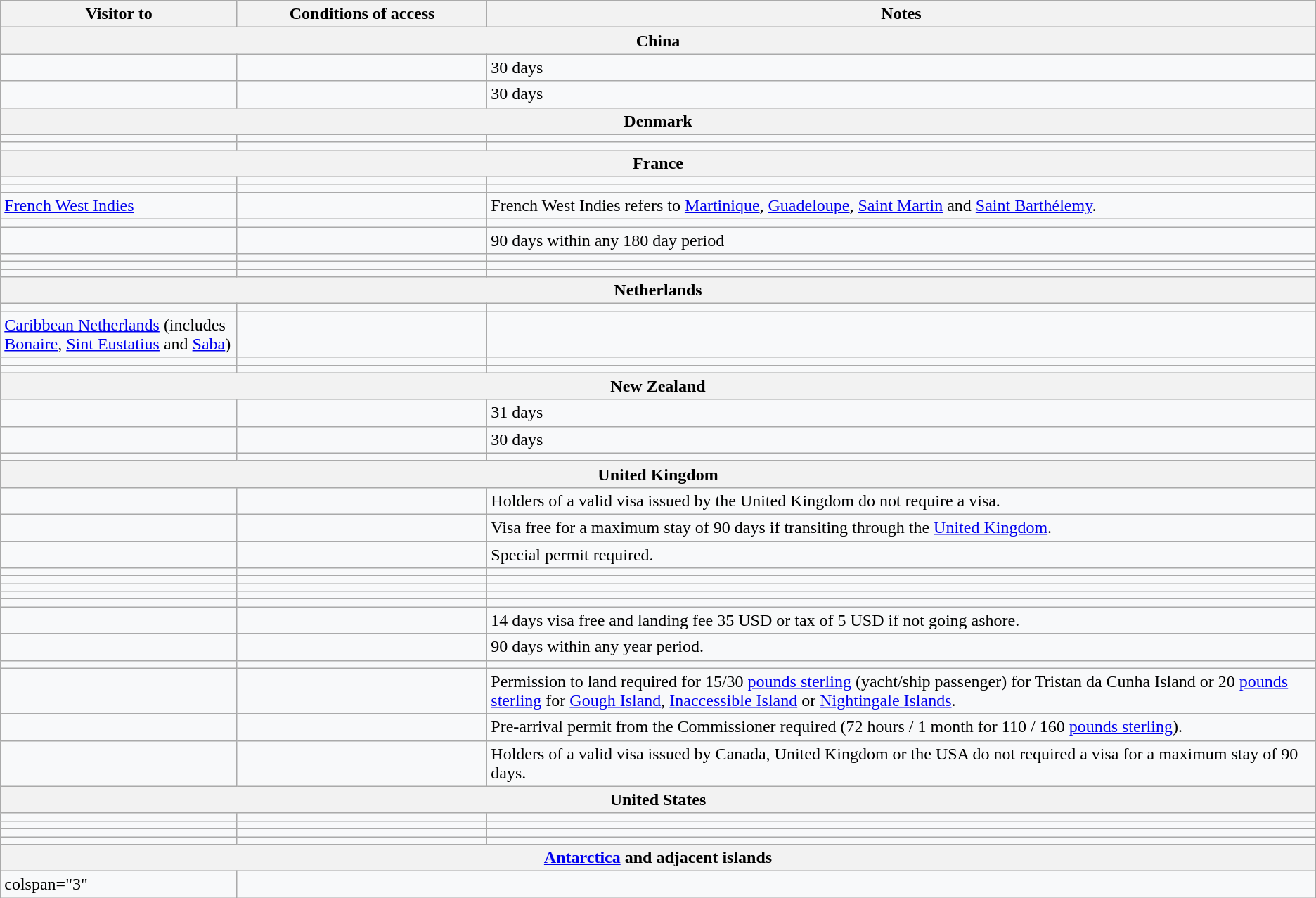<table class="wikitable sortable sticky-header mw-datatable" style="text-align: left; table-layout: fixed;background:#f8f9faff; ">
<tr>
<th style="width:18%;">Visitor to</th>
<th style="width:19%;">Conditions of access</th>
<th>Notes</th>
</tr>
<tr>
<th colspan="3">China</th>
</tr>
<tr>
<td style="text-align: left;"></td>
<td></td>
<td>30 days</td>
</tr>
<tr>
<td style="text-align: left;"></td>
<td></td>
<td>30 days</td>
</tr>
<tr>
<th colspan="3">Denmark</th>
</tr>
<tr>
<td style="text-align: left;"></td>
<td></td>
<td></td>
</tr>
<tr>
<td style="text-align: left;"></td>
<td></td>
<td></td>
</tr>
<tr>
<th colspan="3">France</th>
</tr>
<tr>
<td style="text-align: left;"></td>
<td></td>
<td></td>
</tr>
<tr>
<td style="text-align: left;"></td>
<td></td>
<td></td>
</tr>
<tr>
<td style="text-align: left;"> <a href='#'>French West Indies</a></td>
<td></td>
<td>French West Indies refers to <a href='#'>Martinique</a>, <a href='#'>Guadeloupe</a>, <a href='#'>Saint Martin</a> and <a href='#'>Saint Barthélemy</a>.</td>
</tr>
<tr>
<td style="text-align: left;"></td>
<td></td>
<td></td>
</tr>
<tr>
<td style="text-align: left;"></td>
<td></td>
<td>90 days within any 180 day period</td>
</tr>
<tr>
<td style="text-align: left;"></td>
<td></td>
<td></td>
</tr>
<tr>
<td style="text-align: left;"></td>
<td></td>
<td></td>
</tr>
<tr>
<td style="text-align: left;"></td>
<td></td>
<td></td>
</tr>
<tr>
<th colspan="3">Netherlands</th>
</tr>
<tr>
<td style="text-align: left;"></td>
<td></td>
<td></td>
</tr>
<tr>
<td style="text-align: left;"> <a href='#'>Caribbean Netherlands</a>  (includes <a href='#'>Bonaire</a>, <a href='#'>Sint Eustatius</a> and <a href='#'>Saba</a>)</td>
<td></td>
<td></td>
</tr>
<tr>
<td style="text-align: left;"></td>
<td></td>
<td></td>
</tr>
<tr>
<td style="text-align: left;"></td>
<td></td>
<td></td>
</tr>
<tr>
<th colspan="3">New Zealand</th>
</tr>
<tr>
<td style="text-align: left;"></td>
<td></td>
<td>31 days</td>
</tr>
<tr>
<td style="text-align: left;"></td>
<td></td>
<td>30 days</td>
</tr>
<tr>
<td style="text-align: left;"></td>
<td></td>
<td></td>
</tr>
<tr>
<th colspan="3">United Kingdom</th>
</tr>
<tr>
<td style="text-align: left;"></td>
<td></td>
<td>Holders of a valid visa issued by the United Kingdom do not require a visa.</td>
</tr>
<tr>
<td style="text-align: left;"></td>
<td></td>
<td>Visa free for a maximum stay of 90 days if transiting through the <a href='#'>United Kingdom</a>.</td>
</tr>
<tr>
<td style="text-align: left;"></td>
<td></td>
<td>Special permit required.</td>
</tr>
<tr>
<td style="text-align: left;"></td>
<td></td>
<td></td>
</tr>
<tr>
<td style="text-align: left;"></td>
<td></td>
<td></td>
</tr>
<tr>
<td style="text-align: left;"></td>
<td></td>
<td></td>
</tr>
<tr>
<td style="text-align: left;"></td>
<td></td>
<td></td>
</tr>
<tr>
<td style="text-align: left;"></td>
<td></td>
<td></td>
</tr>
<tr>
<td style="text-align: left;"></td>
<td></td>
<td>14 days visa free and landing fee 35 USD or tax of 5 USD if not going ashore.</td>
</tr>
<tr>
<td style="text-align: left;"></td>
<td></td>
<td>90 days within any year period.</td>
</tr>
<tr>
<td style="text-align: left;"></td>
<td></td>
<td></td>
</tr>
<tr>
<td style="text-align: left;"></td>
<td></td>
<td>Permission to land required for 15/30 <a href='#'>pounds sterling</a> (yacht/ship passenger) for Tristan da Cunha Island or 20 <a href='#'>pounds sterling</a> for <a href='#'>Gough Island</a>, <a href='#'>Inaccessible Island</a> or <a href='#'>Nightingale Islands</a>.</td>
</tr>
<tr>
<td style="text-align: left;"></td>
<td></td>
<td>Pre-arrival permit from the Commissioner required (72 hours / 1 month for 110 / 160 <a href='#'>pounds sterling</a>).</td>
</tr>
<tr>
<td style="text-align: left;"></td>
<td></td>
<td>Holders of a valid visa issued by Canada, United Kingdom or the USA do not required a visa for a maximum stay of 90 days.</td>
</tr>
<tr>
<th colspan="3">United States</th>
</tr>
<tr>
<td style="text-align: left;"></td>
<td></td>
<td></td>
</tr>
<tr>
<td style="text-align: left;"></td>
<td></td>
<td></td>
</tr>
<tr>
<td style="text-align: left;"></td>
<td></td>
<td></td>
</tr>
<tr>
<td style="text-align: left;"></td>
<td></td>
<td></td>
</tr>
<tr>
<th colspan="3"><a href='#'>Antarctica</a> and adjacent islands</th>
</tr>
<tr>
<td>colspan="3" </td>
</tr>
</table>
